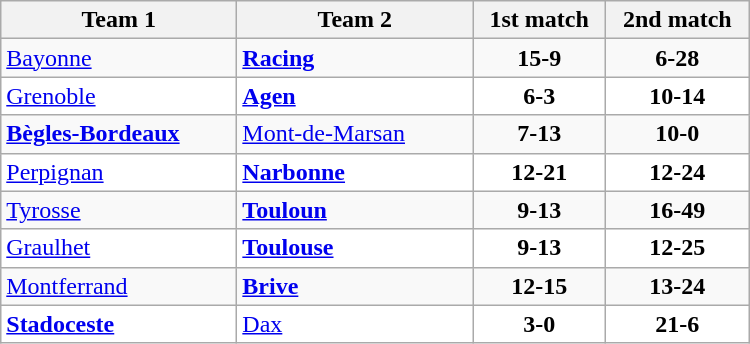<table class="wikitable" width=500>
<tr>
<th>Team 1</th>
<th>Team 2</th>
<th>1st match</th>
<th>2nd match</th>
</tr>
<tr>
<td width=150><a href='#'>Bayonne</a></td>
<td width=150><strong><a href='#'>Racing</a></strong></td>
<td align="center"><strong>15-9</strong></td>
<td align="center"><strong>6-28</strong></td>
</tr>
<tr bgcolor="white">
<td><a href='#'>Grenoble</a></td>
<td><strong><a href='#'>Agen</a></strong></td>
<td align="center"><strong>6-3</strong></td>
<td align="center"><strong>10-14</strong></td>
</tr>
<tr>
<td><strong><a href='#'>Bègles-Bordeaux</a></strong></td>
<td><a href='#'>Mont-de-Marsan</a></td>
<td align="center"><strong>7-13</strong></td>
<td align="center"><strong>10-0</strong></td>
</tr>
<tr bgcolor="white">
<td><a href='#'>Perpignan</a></td>
<td><strong><a href='#'>Narbonne</a></strong></td>
<td align="center"><strong>12-21</strong></td>
<td align="center"><strong>12-24</strong></td>
</tr>
<tr>
<td><a href='#'>Tyrosse</a></td>
<td><strong><a href='#'>Touloun</a></strong></td>
<td align="center"><strong>9-13</strong></td>
<td align="center"><strong>16-49</strong></td>
</tr>
<tr bgcolor="white">
<td><a href='#'>Graulhet</a></td>
<td><strong><a href='#'>Toulouse</a></strong></td>
<td align="center"><strong>9-13</strong></td>
<td align="center"><strong>12-25</strong></td>
</tr>
<tr>
<td><a href='#'>Montferrand</a></td>
<td><strong><a href='#'>Brive</a></strong></td>
<td align="center"><strong>12-15</strong></td>
<td align="center"><strong>13-24</strong></td>
</tr>
<tr bgcolor="white">
<td><strong><a href='#'>Stadoceste</a></strong></td>
<td><a href='#'>Dax</a></td>
<td align="center"><strong>3-0</strong></td>
<td align="center"><strong>21-6</strong></td>
</tr>
</table>
